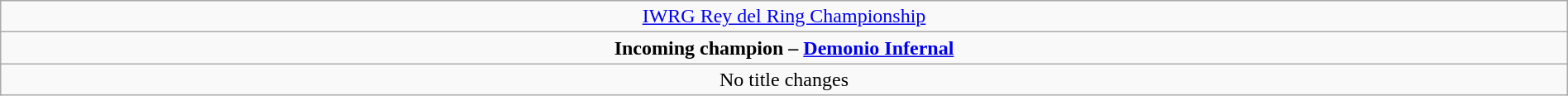<table class="wikitable" style="text-align:center; width:100%;">
<tr>
<td colspan="5" style="text-align: center;"><a href='#'>IWRG Rey del Ring Championship</a></td>
</tr>
<tr>
<td colspan="5" style="text-align: center;"><strong>Incoming champion – <a href='#'>Demonio Infernal</a></strong></td>
</tr>
<tr>
<td colspan="5">No title changes</td>
</tr>
</table>
